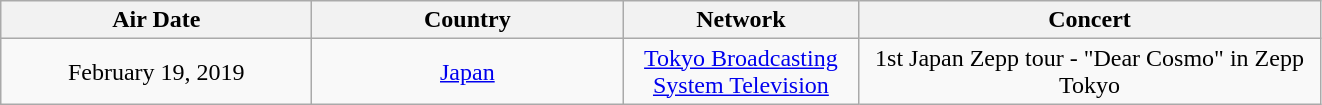<table class="wikitable" style="text-align:center;">
<tr>
<th width=200>Air Date</th>
<th width=200>Country</th>
<th width=150>Network</th>
<th width=300>Concert</th>
</tr>
<tr>
<td>February 19, 2019</td>
<td><a href='#'>Japan</a></td>
<td><a href='#'>Tokyo Broadcasting System Television</a></td>
<td>1st Japan Zepp tour - "Dear Cosmo" in Zepp Tokyo</td>
</tr>
</table>
